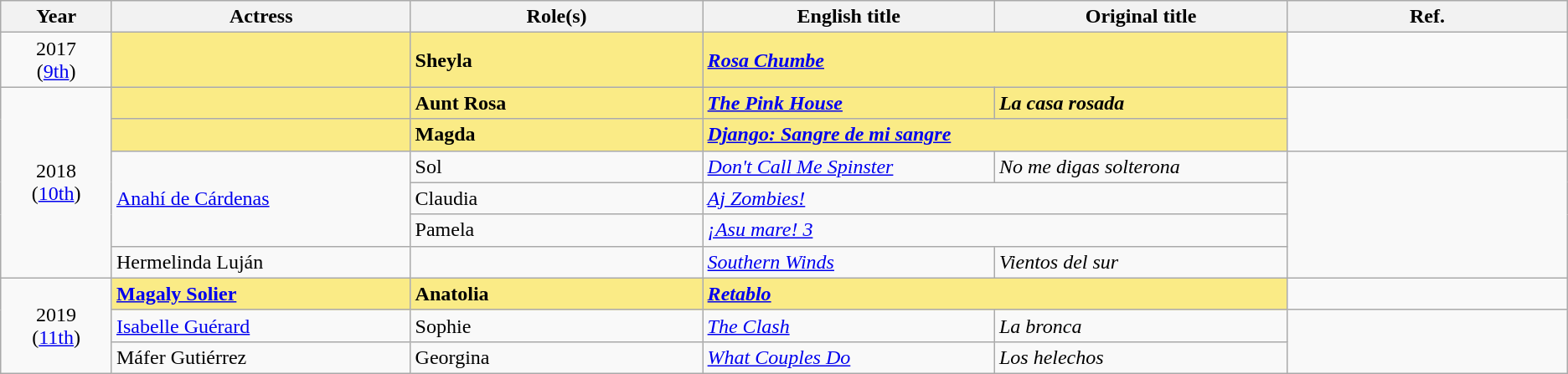<table class="wikitable">
<tr>
<th width="100">Year</th>
<th width="300">Actress</th>
<th width="300">Role(s)</th>
<th width="300">English title</th>
<th width="300">Original title</th>
<th width="300">Ref.</th>
</tr>
<tr>
<td style="text-align:center;">2017<br>(<a href='#'>9th</a>)</td>
<td style="background:#FAEB86"><strong></strong></td>
<td style="background:#FAEB86;"><strong>Sheyla</strong></td>
<td colspan="2" style="background:#FAEB86;"><strong><em><a href='#'>Rosa Chumbe</a></em></strong></td>
<td style="text-align:center;"></td>
</tr>
<tr>
<td rowspan="6" style="text-align:center;">2018<br>(<a href='#'>10th</a>)</td>
<td style="background:#FAEB86"><strong></strong></td>
<td style="background:#FAEB86;"><strong>Aunt Rosa</strong></td>
<td style="background:#FAEB86;"><strong><em><a href='#'>The Pink House</a></em></strong></td>
<td style="background:#FAEB86;"><strong><em> La casa rosada</em></strong></td>
<td rowspan="2" style="text-align:center;"></td>
</tr>
<tr>
<td style="background:#FAEB86"><strong></strong></td>
<td style="background:#FAEB86;"><strong>Magda</strong></td>
<td colspan="2" style="background:#FAEB86;"><strong><em><a href='#'>Django: Sangre de mi sangre</a></em></strong></td>
</tr>
<tr>
<td rowspan="3"><a href='#'>Anahí de Cárdenas</a></td>
<td>Sol</td>
<td><em><a href='#'>Don't Call Me Spinster</a></em></td>
<td><em>No me digas solterona</em></td>
<td rowspan="4" style="text-align:center;"></td>
</tr>
<tr>
<td>Claudia</td>
<td colspan="2"><em><a href='#'>Aj Zombies!</a></em></td>
</tr>
<tr>
<td>Pamela</td>
<td colspan="2"><em><a href='#'>¡Asu mare! 3</a></em></td>
</tr>
<tr>
<td>Hermelinda Luján</td>
<td></td>
<td><a href='#'><em>Southern Winds</em></a></td>
<td><em>Vientos del sur</em></td>
</tr>
<tr>
<td rowspan="4" style="text-align:center;">2019<br>(<a href='#'>11th</a>)</td>
<td style="background:#FAEB86"><strong><a href='#'>Magaly Solier</a></strong></td>
<td style="background:#FAEB86;"><strong>Anatolia</strong></td>
<td colspan="2" style="background:#FAEB86;"><strong><em><a href='#'>Retablo</a></em></strong></td>
<td style="text-align:center;"></td>
</tr>
<tr>
<td><a href='#'>Isabelle Guérard</a></td>
<td>Sophie</td>
<td><a href='#'><em>The Clash</em></a></td>
<td><em>La bronca</em></td>
<td rowspan="3" style="text-align:center;"></td>
</tr>
<tr>
<td>Máfer Gutiérrez</td>
<td>Georgina</td>
<td><em><a href='#'>What Couples Do</a></em></td>
<td><em>Los helechos</em></td>
</tr>
</table>
